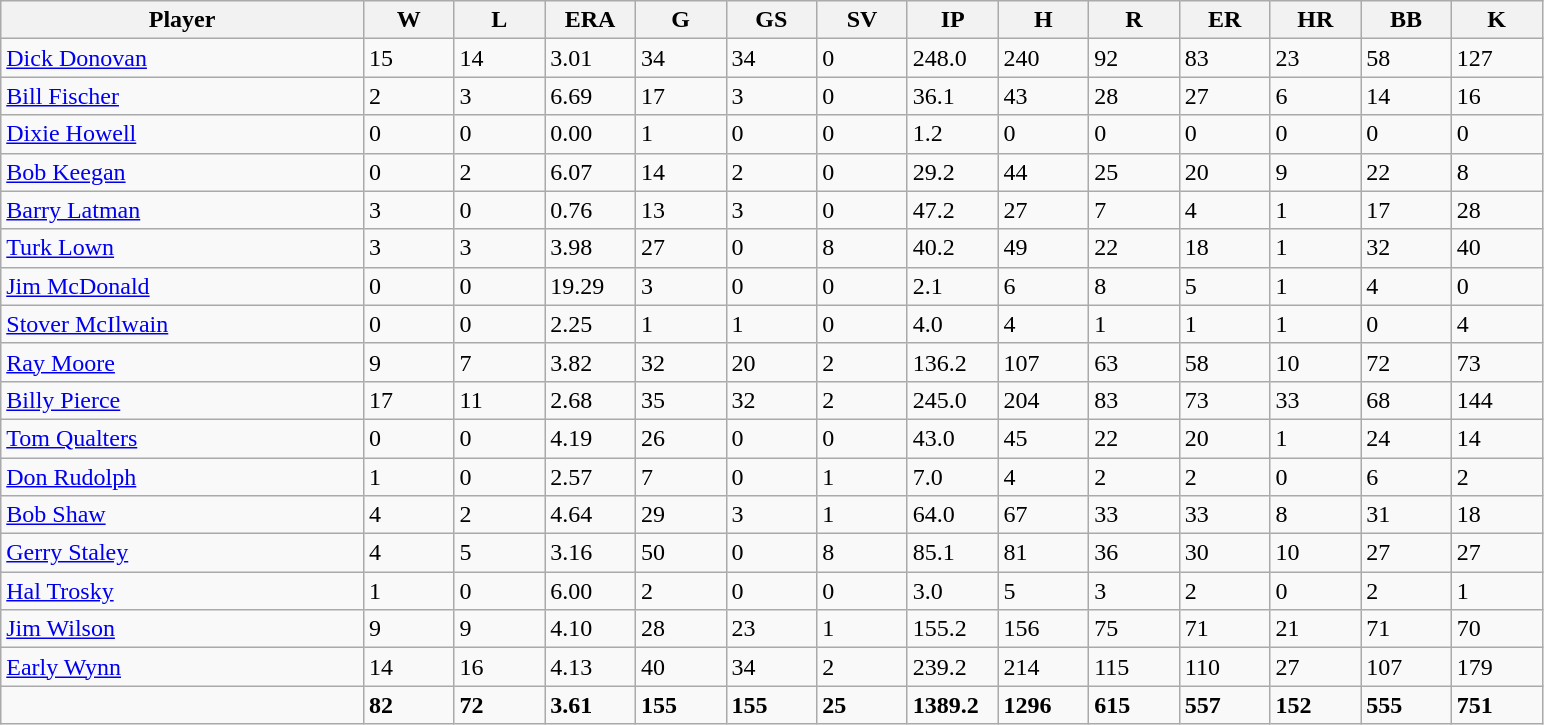<table class="wikitable sortable">
<tr>
<th width="20%">Player</th>
<th width="5%">W</th>
<th width="5%">L</th>
<th width="5%">ERA</th>
<th width="5%">G</th>
<th width="5%">GS</th>
<th width="5%">SV</th>
<th width="5%">IP</th>
<th width="5%">H</th>
<th width="5%">R</th>
<th width="5%">ER</th>
<th width="5%">HR</th>
<th width="5%">BB</th>
<th width="5%">K</th>
</tr>
<tr>
<td><a href='#'>Dick Donovan</a></td>
<td>15</td>
<td>14</td>
<td>3.01</td>
<td>34</td>
<td>34</td>
<td>0</td>
<td>248.0</td>
<td>240</td>
<td>92</td>
<td>83</td>
<td>23</td>
<td>58</td>
<td>127</td>
</tr>
<tr>
<td><a href='#'>Bill Fischer</a></td>
<td>2</td>
<td>3</td>
<td>6.69</td>
<td>17</td>
<td>3</td>
<td>0</td>
<td>36.1</td>
<td>43</td>
<td>28</td>
<td>27</td>
<td>6</td>
<td>14</td>
<td>16</td>
</tr>
<tr>
<td><a href='#'>Dixie Howell</a></td>
<td>0</td>
<td>0</td>
<td>0.00</td>
<td>1</td>
<td>0</td>
<td>0</td>
<td>1.2</td>
<td>0</td>
<td>0</td>
<td>0</td>
<td>0</td>
<td>0</td>
<td>0</td>
</tr>
<tr>
<td><a href='#'>Bob Keegan</a></td>
<td>0</td>
<td>2</td>
<td>6.07</td>
<td>14</td>
<td>2</td>
<td>0</td>
<td>29.2</td>
<td>44</td>
<td>25</td>
<td>20</td>
<td>9</td>
<td>22</td>
<td>8</td>
</tr>
<tr>
<td><a href='#'>Barry Latman</a></td>
<td>3</td>
<td>0</td>
<td>0.76</td>
<td>13</td>
<td>3</td>
<td>0</td>
<td>47.2</td>
<td>27</td>
<td>7</td>
<td>4</td>
<td>1</td>
<td>17</td>
<td>28</td>
</tr>
<tr>
<td><a href='#'>Turk Lown</a></td>
<td>3</td>
<td>3</td>
<td>3.98</td>
<td>27</td>
<td>0</td>
<td>8</td>
<td>40.2</td>
<td>49</td>
<td>22</td>
<td>18</td>
<td>1</td>
<td>32</td>
<td>40</td>
</tr>
<tr>
<td><a href='#'>Jim McDonald</a></td>
<td>0</td>
<td>0</td>
<td>19.29</td>
<td>3</td>
<td>0</td>
<td>0</td>
<td>2.1</td>
<td>6</td>
<td>8</td>
<td>5</td>
<td>1</td>
<td>4</td>
<td>0</td>
</tr>
<tr>
<td><a href='#'>Stover McIlwain</a></td>
<td>0</td>
<td>0</td>
<td>2.25</td>
<td>1</td>
<td>1</td>
<td>0</td>
<td>4.0</td>
<td>4</td>
<td>1</td>
<td>1</td>
<td>1</td>
<td>0</td>
<td>4</td>
</tr>
<tr>
<td><a href='#'>Ray Moore</a></td>
<td>9</td>
<td>7</td>
<td>3.82</td>
<td>32</td>
<td>20</td>
<td>2</td>
<td>136.2</td>
<td>107</td>
<td>63</td>
<td>58</td>
<td>10</td>
<td>72</td>
<td>73</td>
</tr>
<tr>
<td><a href='#'>Billy Pierce</a></td>
<td>17</td>
<td>11</td>
<td>2.68</td>
<td>35</td>
<td>32</td>
<td>2</td>
<td>245.0</td>
<td>204</td>
<td>83</td>
<td>73</td>
<td>33</td>
<td>68</td>
<td>144</td>
</tr>
<tr>
<td><a href='#'>Tom Qualters</a></td>
<td>0</td>
<td>0</td>
<td>4.19</td>
<td>26</td>
<td>0</td>
<td>0</td>
<td>43.0</td>
<td>45</td>
<td>22</td>
<td>20</td>
<td>1</td>
<td>24</td>
<td>14</td>
</tr>
<tr>
<td><a href='#'>Don Rudolph</a></td>
<td>1</td>
<td>0</td>
<td>2.57</td>
<td>7</td>
<td>0</td>
<td>1</td>
<td>7.0</td>
<td>4</td>
<td>2</td>
<td>2</td>
<td>0</td>
<td>6</td>
<td>2</td>
</tr>
<tr>
<td><a href='#'>Bob Shaw</a></td>
<td>4</td>
<td>2</td>
<td>4.64</td>
<td>29</td>
<td>3</td>
<td>1</td>
<td>64.0</td>
<td>67</td>
<td>33</td>
<td>33</td>
<td>8</td>
<td>31</td>
<td>18</td>
</tr>
<tr>
<td><a href='#'>Gerry Staley</a></td>
<td>4</td>
<td>5</td>
<td>3.16</td>
<td>50</td>
<td>0</td>
<td>8</td>
<td>85.1</td>
<td>81</td>
<td>36</td>
<td>30</td>
<td>10</td>
<td>27</td>
<td>27</td>
</tr>
<tr>
<td><a href='#'>Hal Trosky</a></td>
<td>1</td>
<td>0</td>
<td>6.00</td>
<td>2</td>
<td>0</td>
<td>0</td>
<td>3.0</td>
<td>5</td>
<td>3</td>
<td>2</td>
<td>0</td>
<td>2</td>
<td>1</td>
</tr>
<tr>
<td><a href='#'>Jim Wilson</a></td>
<td>9</td>
<td>9</td>
<td>4.10</td>
<td>28</td>
<td>23</td>
<td>1</td>
<td>155.2</td>
<td>156</td>
<td>75</td>
<td>71</td>
<td>21</td>
<td>71</td>
<td>70</td>
</tr>
<tr>
<td><a href='#'>Early Wynn</a></td>
<td>14</td>
<td>16</td>
<td>4.13</td>
<td>40</td>
<td>34</td>
<td>2</td>
<td>239.2</td>
<td>214</td>
<td>115</td>
<td>110</td>
<td>27</td>
<td>107</td>
<td>179</td>
</tr>
<tr class="sortbottom">
<td></td>
<td><strong>82</strong></td>
<td><strong>72</strong></td>
<td><strong>3.61</strong></td>
<td><strong>155</strong></td>
<td><strong>155</strong></td>
<td><strong>25</strong></td>
<td><strong>1389.2</strong></td>
<td><strong>1296</strong></td>
<td><strong>615</strong></td>
<td><strong>557</strong></td>
<td><strong>152</strong></td>
<td><strong>555</strong></td>
<td><strong>751</strong></td>
</tr>
</table>
